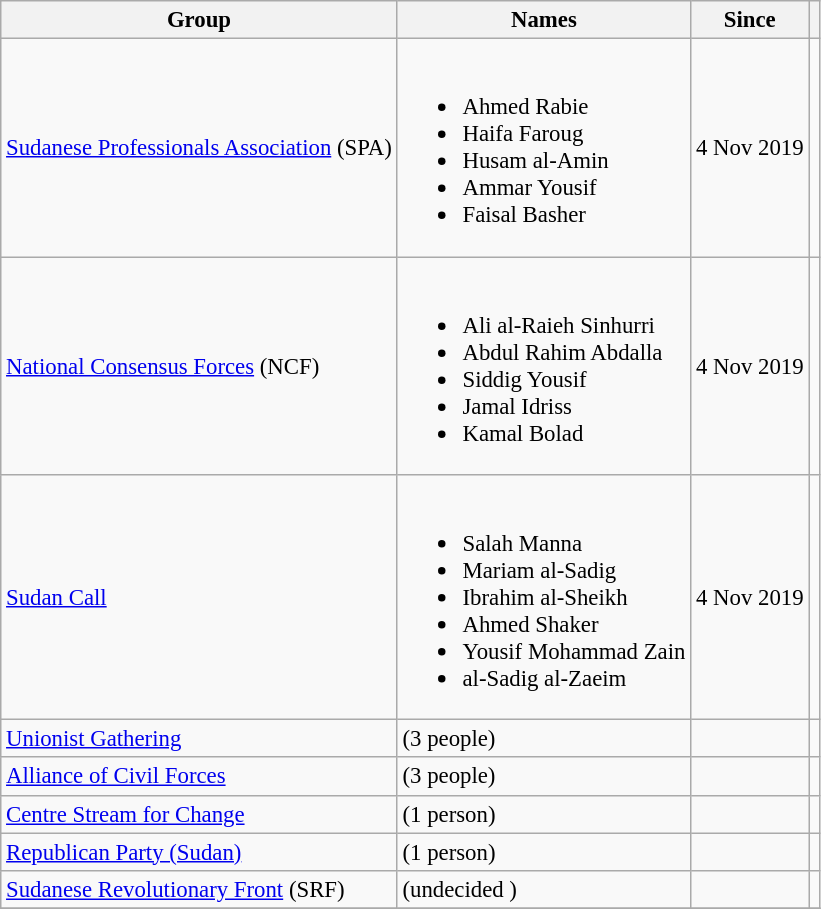<table class="wikitable" style="font-size: 95%;">
<tr>
<th>Group</th>
<th>Names</th>
<th>Since</th>
<th></th>
</tr>
<tr>
<td><a href='#'>Sudanese Professionals Association</a> (SPA)</td>
<td><br><ul><li>Ahmed Rabie</li><li>Haifa Faroug</li><li>Husam al-Amin</li><li>Ammar Yousif</li><li>Faisal Basher</li></ul></td>
<td>4 Nov 2019</td>
<td></td>
</tr>
<tr>
<td><a href='#'>National Consensus Forces</a> (NCF)</td>
<td><br><ul><li>Ali al-Raieh Sinhurri</li><li>Abdul Rahim Abdalla</li><li>Siddig Yousif</li><li>Jamal Idriss</li><li>Kamal Bolad</li></ul></td>
<td>4 Nov 2019</td>
<td></td>
</tr>
<tr>
<td><a href='#'>Sudan Call</a></td>
<td><br><ul><li>Salah Manna</li><li>Mariam al-Sadig</li><li>Ibrahim al-Sheikh</li><li>Ahmed Shaker</li><li>Yousif Mohammad Zain</li><li>al-Sadig al-Zaeim</li></ul></td>
<td>4 Nov 2019</td>
<td></td>
</tr>
<tr>
<td><a href='#'>Unionist Gathering</a></td>
<td>(3 people)</td>
<td></td>
<td></td>
</tr>
<tr>
<td><a href='#'>Alliance of Civil Forces</a></td>
<td>(3 people)</td>
<td></td>
<td></td>
</tr>
<tr>
<td><a href='#'>Centre Stream for Change</a></td>
<td>(1 person)</td>
<td></td>
<td></td>
</tr>
<tr>
<td><a href='#'>Republican Party (Sudan)</a></td>
<td>(1 person)</td>
<td></td>
<td></td>
</tr>
<tr>
<td><a href='#'>Sudanese Revolutionary Front</a> (SRF)</td>
<td>(undecided )</td>
<td></td>
<td></td>
</tr>
<tr>
</tr>
</table>
